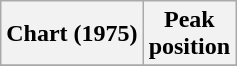<table class="wikitable sortable plainrowheaders">
<tr>
<th>Chart (1975)</th>
<th>Peak<br>position</th>
</tr>
<tr>
</tr>
</table>
